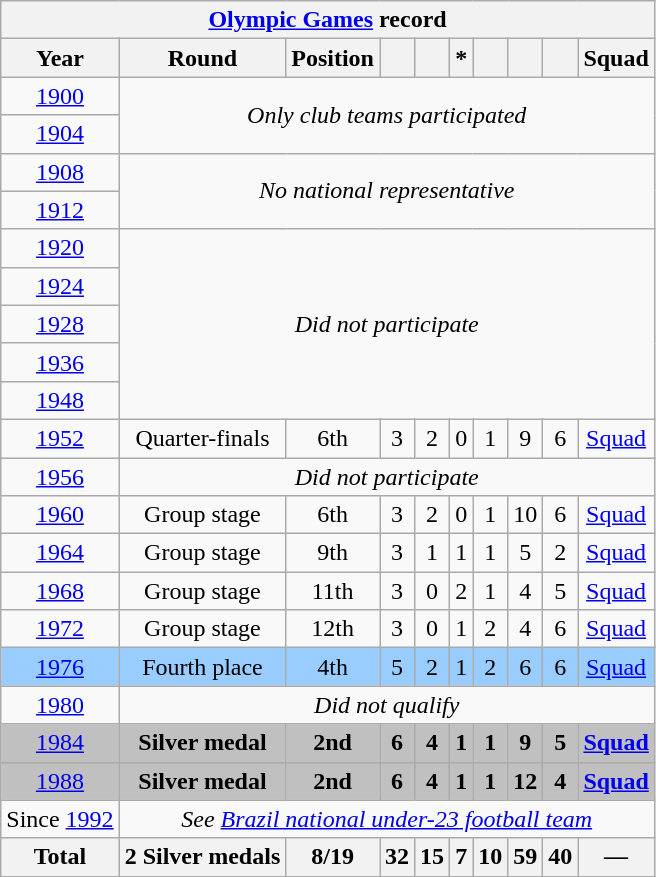<table class="wikitable" style="text-align: center;">
<tr>
<th colspan=10><a href='#'>Olympic Games</a> record</th>
</tr>
<tr>
<th>Year</th>
<th>Round</th>
<th>Position</th>
<th></th>
<th></th>
<th>*</th>
<th></th>
<th></th>
<th></th>
<th>Squad</th>
</tr>
<tr>
<td> <a href='#'>1900</a></td>
<td colspan=9 rowspan=2><em>Only club teams participated</em></td>
</tr>
<tr>
<td> <a href='#'>1904</a></td>
</tr>
<tr>
<td> <a href='#'>1908</a></td>
<td colspan=9 rowspan=2><em>No national representative</em></td>
</tr>
<tr>
<td> <a href='#'>1912</a></td>
</tr>
<tr>
<td> <a href='#'>1920</a></td>
<td colspan=9 rowspan=5><em>Did not participate</em></td>
</tr>
<tr>
<td> <a href='#'>1924</a></td>
</tr>
<tr>
<td> <a href='#'>1928</a></td>
</tr>
<tr>
<td> <a href='#'>1936</a></td>
</tr>
<tr>
<td> <a href='#'>1948</a></td>
</tr>
<tr>
<td> <a href='#'>1952</a></td>
<td>Quarter-finals</td>
<td>6th</td>
<td>3</td>
<td>2</td>
<td>0</td>
<td>1</td>
<td>9</td>
<td>6</td>
<td><a href='#'>Squad</a></td>
</tr>
<tr>
<td> <a href='#'>1956</a></td>
<td colspan=9><em>Did not participate</em></td>
</tr>
<tr>
<td> <a href='#'>1960</a></td>
<td>Group stage</td>
<td>6th</td>
<td>3</td>
<td>2</td>
<td>0</td>
<td>1</td>
<td>10</td>
<td>6</td>
<td><a href='#'>Squad</a></td>
</tr>
<tr>
<td> <a href='#'>1964</a></td>
<td>Group stage</td>
<td>9th</td>
<td>3</td>
<td>1</td>
<td>1</td>
<td>1</td>
<td>5</td>
<td>2</td>
<td><a href='#'>Squad</a></td>
</tr>
<tr>
<td> <a href='#'>1968</a></td>
<td>Group stage</td>
<td>11th</td>
<td>3</td>
<td>0</td>
<td>2</td>
<td>1</td>
<td>4</td>
<td>5</td>
<td><a href='#'>Squad</a></td>
</tr>
<tr>
<td> <a href='#'>1972</a></td>
<td>Group stage</td>
<td>12th</td>
<td>3</td>
<td>0</td>
<td>1</td>
<td>2</td>
<td>4</td>
<td>6</td>
<td><a href='#'>Squad</a></td>
</tr>
<tr style="background:#9acdff;">
<td> <a href='#'>1976</a></td>
<td>Fourth place</td>
<td>4th</td>
<td>5</td>
<td>2</td>
<td>1</td>
<td>2</td>
<td>6</td>
<td>6</td>
<td><a href='#'>Squad</a></td>
</tr>
<tr>
<td> <a href='#'>1980</a></td>
<td colspan=9><em>Did not qualify</em></td>
</tr>
<tr style="background:Silver;">
<td> <a href='#'>1984</a></td>
<td><strong>Silver medal</strong></td>
<td><strong>2nd</strong></td>
<td><strong>6</strong></td>
<td><strong>4</strong></td>
<td><strong>1</strong></td>
<td><strong>1</strong></td>
<td><strong>9</strong></td>
<td><strong>5</strong></td>
<td><strong><a href='#'>Squad</a></strong></td>
</tr>
<tr style="background:Silver;">
<td> <a href='#'>1988</a></td>
<td><strong>Silver medal</strong></td>
<td><strong>2nd</strong></td>
<td><strong>6</strong></td>
<td><strong>4</strong></td>
<td><strong>1</strong></td>
<td><strong>1</strong></td>
<td><strong>12</strong></td>
<td><strong>4</strong></td>
<td><strong><a href='#'>Squad</a></strong></td>
</tr>
<tr>
<td>Since <a href='#'>1992</a></td>
<td colspan=9><em>See <a href='#'>Brazil national under-23 football team</a></em></td>
</tr>
<tr>
<th>Total</th>
<th>2 Silver medals</th>
<th>8/19</th>
<th>32</th>
<th>15</th>
<th>7</th>
<th>10</th>
<th>59</th>
<th>40</th>
<th>—</th>
</tr>
</table>
